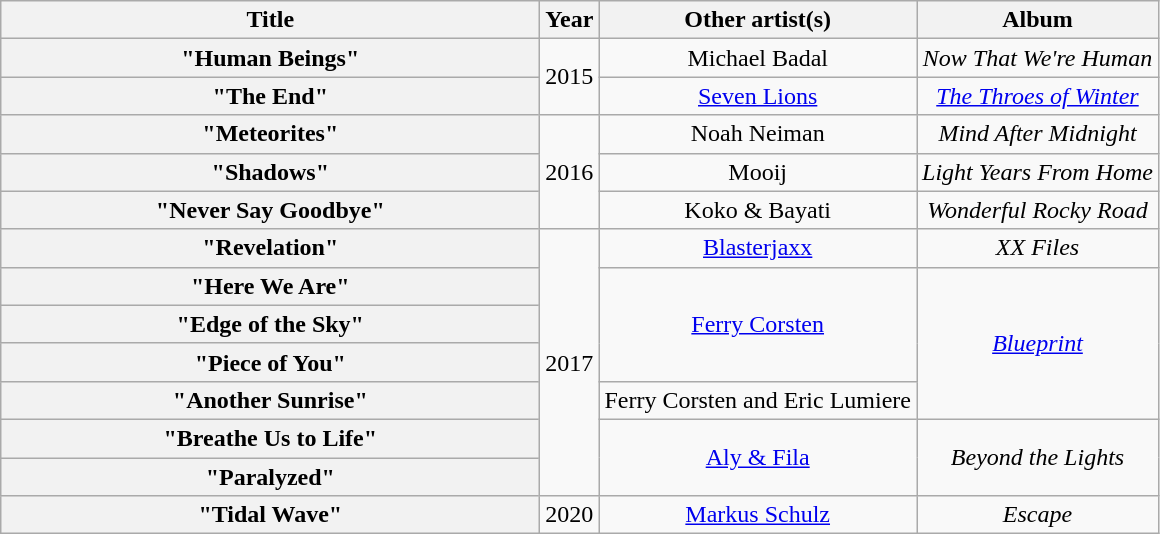<table class="wikitable plainrowheaders" style="text-align:center;">
<tr>
<th scope="col" style="width:22em;">Title</th>
<th scope="col" style="width:1em;">Year</th>
<th scope="col">Other artist(s)</th>
<th scope="col">Album</th>
</tr>
<tr>
<th scope="row">"Human Beings"</th>
<td rowspan="2">2015</td>
<td>Michael Badal</td>
<td><em>Now That We're Human</em></td>
</tr>
<tr>
<th scope="row">"The End"</th>
<td><a href='#'>Seven Lions</a></td>
<td><em><a href='#'>The Throes of Winter</a></em></td>
</tr>
<tr>
<th scope="row">"Meteorites"</th>
<td rowspan="3">2016</td>
<td>Noah Neiman</td>
<td><em>Mind After Midnight</em></td>
</tr>
<tr>
<th scope="row">"Shadows"</th>
<td>Mooij</td>
<td><em>Light Years From Home</em></td>
</tr>
<tr>
<th scope="row">"Never Say Goodbye"</th>
<td>Koko & Bayati</td>
<td><em>Wonderful Rocky Road</em></td>
</tr>
<tr>
<th scope="row">"Revelation"</th>
<td rowspan="7">2017</td>
<td><a href='#'>Blasterjaxx</a></td>
<td><em>XX Files</em></td>
</tr>
<tr>
<th scope="row">"Here We Are"</th>
<td rowspan="3"><a href='#'>Ferry Corsten</a></td>
<td rowspan="4"><em><a href='#'>Blueprint</a></em></td>
</tr>
<tr>
<th scope="row">"Edge of the Sky"</th>
</tr>
<tr>
<th scope="row">"Piece of You"</th>
</tr>
<tr>
<th scope="row">"Another Sunrise"</th>
<td>Ferry Corsten and Eric Lumiere</td>
</tr>
<tr>
<th scope="row">"Breathe Us to Life"</th>
<td rowspan="2"><a href='#'>Aly & Fila</a></td>
<td rowspan="2"><em>Beyond the Lights</em></td>
</tr>
<tr>
<th scope="row">"Paralyzed"</th>
</tr>
<tr>
<th scope="row">"Tidal Wave"</th>
<td>2020</td>
<td><a href='#'>Markus Schulz</a></td>
<td><em>Escape</em></td>
</tr>
</table>
